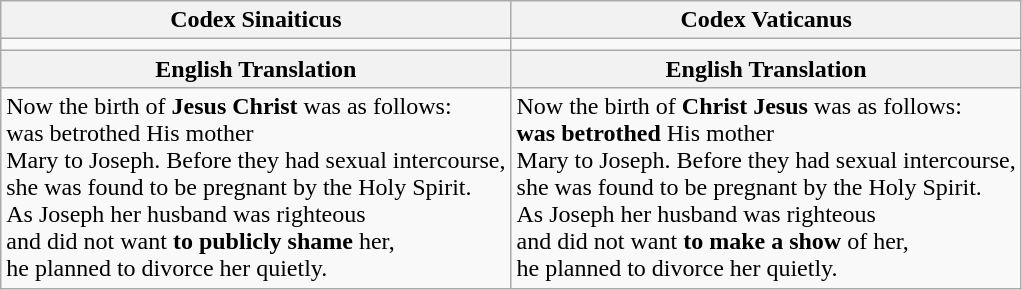<table class="wikitable">
<tr>
<th>Codex Sinaiticus</th>
<th>Codex Vaticanus</th>
</tr>
<tr>
<td></td>
<td></td>
</tr>
<tr>
<th>English Translation</th>
<th>English Translation</th>
</tr>
<tr>
<td>Now the birth of <strong>Jesus Christ</strong> was as follows: <br>was betrothed His mother <br>Mary to Joseph. Before they had sexual intercourse, <br>she was found to be pregnant by the Holy Spirit. <br>As Joseph her husband was righteous <br>and did not want <strong>to publicly shame</strong> her, <br>he planned to divorce her quietly.</td>
<td>Now the birth of <strong>Christ Jesus</strong> was as follows: <br><strong>was betrothed</strong> His mother <br>Mary to Joseph. Before they had sexual intercourse, <br>she was found to be pregnant by the Holy Spirit. <br>As Joseph her husband was righteous <br>and did not want <strong>to make a show</strong> of her, <br>he planned to divorce her quietly.</td>
</tr>
</table>
